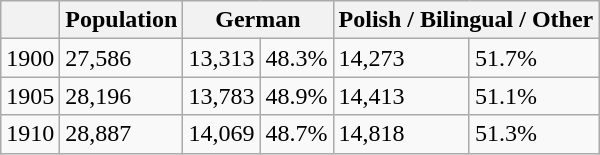<table class="wikitable">
<tr>
<th></th>
<th>Population</th>
<th colspan="2">German</th>
<th colspan="2">Polish / Bilingual / Other</th>
</tr>
<tr>
<td>1900</td>
<td>27,586</td>
<td>13,313</td>
<td>48.3%</td>
<td>14,273</td>
<td>51.7%</td>
</tr>
<tr>
<td>1905</td>
<td>28,196</td>
<td>13,783</td>
<td>48.9%</td>
<td>14,413</td>
<td>51.1%</td>
</tr>
<tr>
<td>1910</td>
<td>28,887</td>
<td>14,069</td>
<td>48.7%</td>
<td>14,818</td>
<td>51.3%</td>
</tr>
</table>
